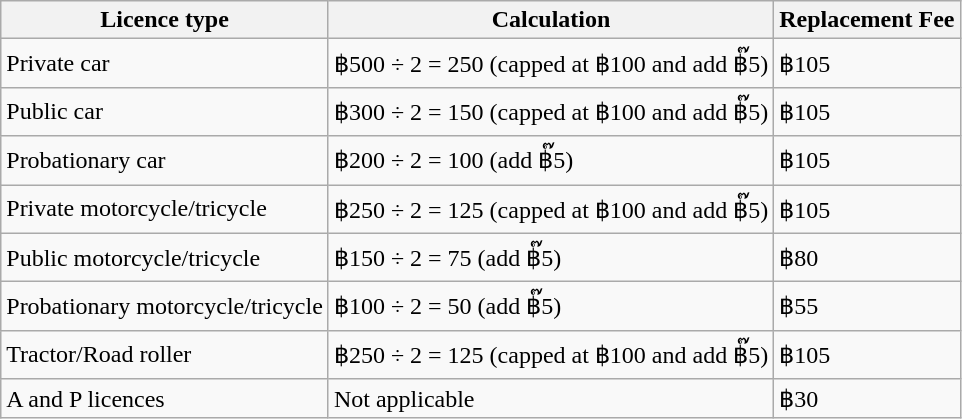<table class="wikitable">
<tr>
<th>Licence type</th>
<th>Calculation</th>
<th>Replacement Fee</th>
</tr>
<tr>
<td>Private car</td>
<td>฿500 ÷ 2 = 250 (capped at ฿100 and add ฿๊5)</td>
<td>฿105</td>
</tr>
<tr>
<td>Public car</td>
<td>฿300 ÷ 2 = 150 (capped at ฿100 and add ฿๊5)</td>
<td>฿105</td>
</tr>
<tr>
<td>Probationary car</td>
<td>฿200 ÷ 2 = 100 (add ฿๊5)</td>
<td>฿105</td>
</tr>
<tr>
<td>Private motorcycle/tricycle</td>
<td>฿250 ÷ 2 = 125 (capped at ฿100 and add ฿๊5)</td>
<td>฿105</td>
</tr>
<tr>
<td>Public motorcycle/tricycle</td>
<td>฿150 ÷ 2 = 75 (add ฿๊5)</td>
<td>฿80</td>
</tr>
<tr>
<td>Probationary motorcycle/tricycle</td>
<td>฿100 ÷ 2 = 50 (add ฿๊5)</td>
<td>฿55</td>
</tr>
<tr>
<td>Tractor/Road roller</td>
<td>฿250 ÷ 2 = 125 (capped at ฿100 and add ฿๊5)</td>
<td>฿105</td>
</tr>
<tr>
<td>A and P licences</td>
<td>Not applicable</td>
<td>฿30</td>
</tr>
</table>
